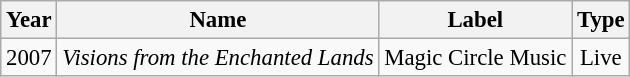<table class="wikitable" style="font-size:95%; text-align: center;">
<tr>
<th>Year</th>
<th>Name</th>
<th>Label</th>
<th>Type</th>
</tr>
<tr>
<td>2007</td>
<td><em>Visions from the Enchanted Lands</em></td>
<td>Magic Circle Music</td>
<td>Live</td>
</tr>
</table>
